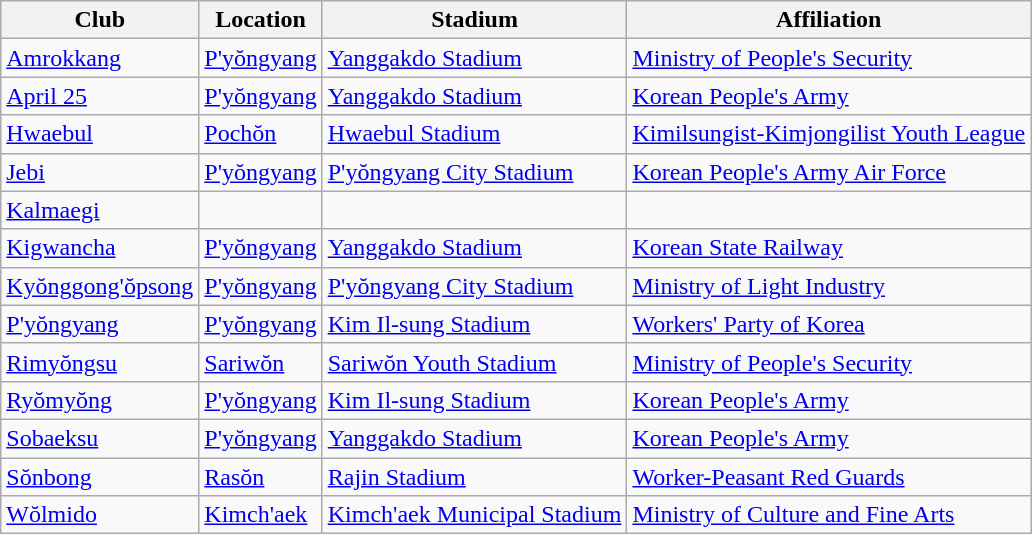<table class="wikitable sortable" style="text-align: center;">
<tr>
<th>Club</th>
<th>Location</th>
<th>Stadium</th>
<th>Affiliation</th>
</tr>
<tr>
<td style="text-align:left;"><a href='#'>Amrokkang</a></td>
<td style="text-align:left;"><a href='#'>P'yŏngyang</a></td>
<td style="text-align:left;"><a href='#'>Yanggakdo Stadium</a></td>
<td style="text-align:left;"><a href='#'>Ministry of People's Security</a></td>
</tr>
<tr>
<td style="text-align:left;"><a href='#'>April 25</a></td>
<td style="text-align:left;"><a href='#'>P'yŏngyang</a></td>
<td style="text-align:left;"><a href='#'>Yanggakdo Stadium</a></td>
<td style="text-align:left;"><a href='#'>Korean People's Army</a></td>
</tr>
<tr>
<td style="text-align:left;"><a href='#'>Hwaebul</a></td>
<td style="text-align:left;"><a href='#'>Pochŏn</a></td>
<td style="text-align:left;"><a href='#'>Hwaebul Stadium</a></td>
<td style="text-align:left;"><a href='#'>Kimilsungist-Kimjongilist Youth League</a></td>
</tr>
<tr>
<td style="text-align:left;"><a href='#'>Jebi</a></td>
<td style="text-align:left;"><a href='#'>P'yŏngyang</a></td>
<td style="text-align:left;"><a href='#'>P'yŏngyang City Stadium</a></td>
<td style="text-align:left;"><a href='#'>Korean People's Army Air Force</a></td>
</tr>
<tr>
<td style="text-align:left;"><a href='#'>Kalmaegi</a></td>
<td style="text-align:left;"></td>
<td style="text-align:left;"></td>
<td style="text-align:left;"></td>
</tr>
<tr>
<td style="text-align:left;"><a href='#'>Kigwancha</a></td>
<td style="text-align:left;"><a href='#'>P'yŏngyang</a></td>
<td style="text-align:left;"><a href='#'>Yanggakdo Stadium</a></td>
<td style="text-align:left;"><a href='#'>Korean State Railway</a></td>
</tr>
<tr>
<td style="text-align:left;"><a href='#'>Kyŏnggong'ŏpsong</a></td>
<td style="text-align:left;"><a href='#'>P'yŏngyang</a></td>
<td style="text-align:left;"><a href='#'>P'yŏngyang City Stadium</a></td>
<td style="text-align:left;"><a href='#'>Ministry of Light Industry</a></td>
</tr>
<tr>
<td style="text-align:left;"><a href='#'>P'yŏngyang</a></td>
<td style="text-align:left;"><a href='#'>P'yŏngyang</a></td>
<td style="text-align:left;"><a href='#'>Kim Il-sung Stadium</a></td>
<td style="text-align:left;"><a href='#'>Workers' Party of Korea</a></td>
</tr>
<tr>
<td style="text-align:left;"><a href='#'>Rimyŏngsu</a></td>
<td style="text-align:left;"><a href='#'>Sariwŏn</a></td>
<td style="text-align:left;"><a href='#'>Sariwŏn Youth Stadium</a></td>
<td style="text-align:left;"><a href='#'>Ministry of People's Security</a></td>
</tr>
<tr>
<td style="text-align:left;"><a href='#'>Ryŏmyŏng</a></td>
<td style="text-align:left;"><a href='#'>P'yŏngyang</a></td>
<td style="text-align:left;"><a href='#'>Kim Il-sung Stadium</a></td>
<td style="text-align:left;"><a href='#'>Korean People's Army</a></td>
</tr>
<tr>
<td style="text-align:left;"><a href='#'>Sobaeksu</a></td>
<td style="text-align:left;"><a href='#'>P'yŏngyang</a></td>
<td style="text-align:left;"><a href='#'>Yanggakdo Stadium</a></td>
<td style="text-align:left;"><a href='#'>Korean People's Army</a></td>
</tr>
<tr>
<td style="text-align:left;"><a href='#'>Sŏnbong</a></td>
<td style="text-align:left;"><a href='#'>Rasŏn</a></td>
<td style="text-align:left;"><a href='#'>Rajin Stadium</a></td>
<td style="text-align:left;"><a href='#'>Worker-Peasant Red Guards</a></td>
</tr>
<tr>
<td style="text-align:left;"><a href='#'>Wŏlmido</a></td>
<td style="text-align:left;"><a href='#'>Kimch'aek</a></td>
<td style="text-align:left;"><a href='#'>Kimch'aek Municipal Stadium</a></td>
<td style="text-align:left;"><a href='#'>Ministry of Culture and Fine Arts</a></td>
</tr>
</table>
